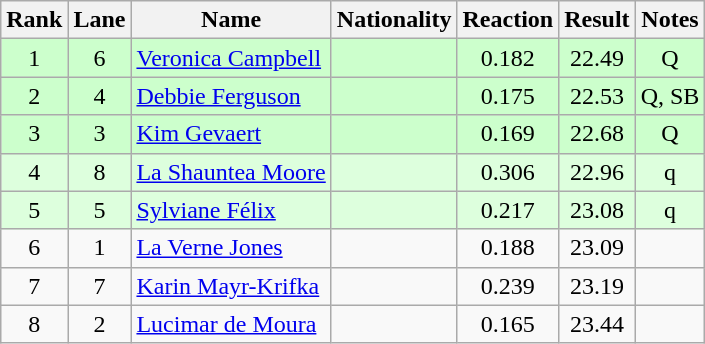<table class="wikitable sortable" style="text-align:center">
<tr>
<th>Rank</th>
<th>Lane</th>
<th>Name</th>
<th>Nationality</th>
<th>Reaction</th>
<th>Result</th>
<th>Notes</th>
</tr>
<tr bgcolor=ccffcc>
<td>1</td>
<td>6</td>
<td align=left><a href='#'>Veronica Campbell</a></td>
<td align=left></td>
<td>0.182</td>
<td>22.49</td>
<td>Q</td>
</tr>
<tr bgcolor=ccffcc>
<td>2</td>
<td>4</td>
<td align=left><a href='#'>Debbie Ferguson</a></td>
<td align=left></td>
<td>0.175</td>
<td>22.53</td>
<td>Q, SB</td>
</tr>
<tr bgcolor=ccffcc>
<td>3</td>
<td>3</td>
<td align=left><a href='#'>Kim Gevaert</a></td>
<td align=left></td>
<td>0.169</td>
<td>22.68</td>
<td>Q</td>
</tr>
<tr bgcolor=ddffdd>
<td>4</td>
<td>8</td>
<td align=left><a href='#'>La Shauntea Moore</a></td>
<td align=left></td>
<td>0.306</td>
<td>22.96</td>
<td>q</td>
</tr>
<tr bgcolor=ddffdd>
<td>5</td>
<td>5</td>
<td align=left><a href='#'>Sylviane Félix</a></td>
<td align=left></td>
<td>0.217</td>
<td>23.08</td>
<td>q</td>
</tr>
<tr>
<td>6</td>
<td>1</td>
<td align=left><a href='#'>La Verne Jones</a></td>
<td align=left></td>
<td>0.188</td>
<td>23.09</td>
<td></td>
</tr>
<tr>
<td>7</td>
<td>7</td>
<td align=left><a href='#'>Karin Mayr-Krifka</a></td>
<td align=left></td>
<td>0.239</td>
<td>23.19</td>
<td></td>
</tr>
<tr>
<td>8</td>
<td>2</td>
<td align=left><a href='#'>Lucimar de Moura</a></td>
<td align=left></td>
<td>0.165</td>
<td>23.44</td>
<td></td>
</tr>
</table>
